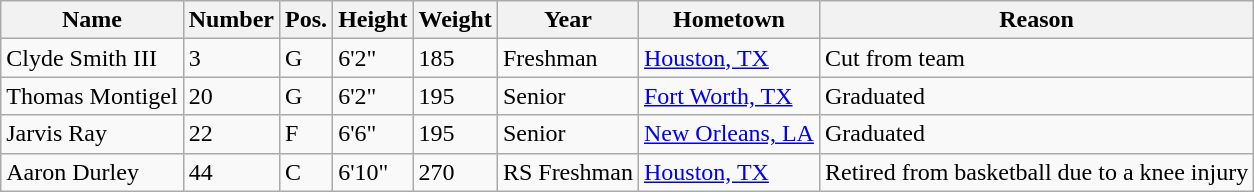<table class="wikitable sortable" border="1">
<tr>
<th>Name</th>
<th>Number</th>
<th>Pos.</th>
<th>Height</th>
<th>Weight</th>
<th>Year</th>
<th>Hometown</th>
<th class="unsortable">Reason</th>
</tr>
<tr>
<td>Clyde Smith III</td>
<td>3</td>
<td>G</td>
<td>6'2"</td>
<td>185</td>
<td>Freshman</td>
<td><a href='#'>Houston, TX</a></td>
<td>Cut from team</td>
</tr>
<tr>
<td>Thomas Montigel</td>
<td>20</td>
<td>G</td>
<td>6'2"</td>
<td>195</td>
<td>Senior</td>
<td><a href='#'>Fort Worth, TX</a></td>
<td>Graduated</td>
</tr>
<tr>
<td>Jarvis Ray</td>
<td>22</td>
<td>F</td>
<td>6'6"</td>
<td>195</td>
<td>Senior</td>
<td><a href='#'>New Orleans, LA</a></td>
<td>Graduated</td>
</tr>
<tr>
<td>Aaron Durley</td>
<td>44</td>
<td>C</td>
<td>6'10"</td>
<td>270</td>
<td>RS Freshman</td>
<td><a href='#'>Houston, TX</a></td>
<td>Retired from basketball due to a knee injury</td>
</tr>
</table>
